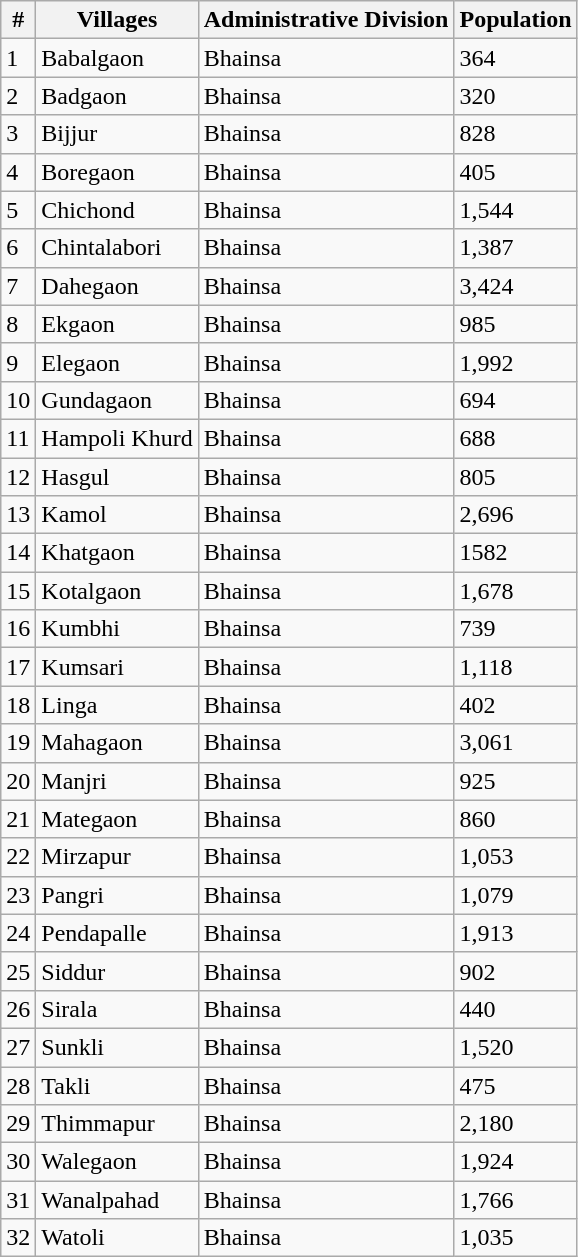<table class="wikitable sortable">
<tr>
<th>#</th>
<th>Villages</th>
<th>Administrative Division</th>
<th>Population</th>
</tr>
<tr>
<td>1</td>
<td>Babalgaon</td>
<td>Bhainsa</td>
<td>364</td>
</tr>
<tr>
<td>2</td>
<td>Badgaon</td>
<td>Bhainsa</td>
<td>320</td>
</tr>
<tr>
<td>3</td>
<td>Bijjur</td>
<td>Bhainsa</td>
<td>828</td>
</tr>
<tr>
<td>4</td>
<td>Boregaon</td>
<td>Bhainsa</td>
<td>405</td>
</tr>
<tr>
<td>5</td>
<td>Chichond</td>
<td>Bhainsa</td>
<td>1,544</td>
</tr>
<tr>
<td>6</td>
<td>Chintalabori</td>
<td>Bhainsa</td>
<td>1,387</td>
</tr>
<tr>
<td>7</td>
<td>Dahegaon</td>
<td>Bhainsa</td>
<td>3,424</td>
</tr>
<tr>
<td>8</td>
<td>Ekgaon</td>
<td>Bhainsa</td>
<td>985</td>
</tr>
<tr>
<td>9</td>
<td>Elegaon</td>
<td>Bhainsa</td>
<td>1,992</td>
</tr>
<tr>
<td>10</td>
<td>Gundagaon</td>
<td>Bhainsa</td>
<td>694</td>
</tr>
<tr>
<td>11</td>
<td>Hampoli Khurd</td>
<td>Bhainsa</td>
<td>688</td>
</tr>
<tr>
<td>12</td>
<td>Hasgul</td>
<td>Bhainsa</td>
<td>805</td>
</tr>
<tr>
<td>13</td>
<td>Kamol</td>
<td>Bhainsa</td>
<td>2,696</td>
</tr>
<tr>
<td>14</td>
<td>Khatgaon</td>
<td>Bhainsa</td>
<td>1582</td>
</tr>
<tr>
<td>15</td>
<td>Kotalgaon</td>
<td>Bhainsa</td>
<td>1,678</td>
</tr>
<tr>
<td>16</td>
<td>Kumbhi</td>
<td>Bhainsa</td>
<td>739</td>
</tr>
<tr>
<td>17</td>
<td>Kumsari</td>
<td>Bhainsa</td>
<td>1,118</td>
</tr>
<tr>
<td>18</td>
<td>Linga</td>
<td>Bhainsa</td>
<td>402</td>
</tr>
<tr>
<td>19</td>
<td>Mahagaon</td>
<td>Bhainsa</td>
<td>3,061</td>
</tr>
<tr>
<td>20</td>
<td>Manjri</td>
<td>Bhainsa</td>
<td>925</td>
</tr>
<tr>
<td>21</td>
<td>Mategaon</td>
<td>Bhainsa</td>
<td>860</td>
</tr>
<tr>
<td>22</td>
<td>Mirzapur</td>
<td>Bhainsa</td>
<td>1,053</td>
</tr>
<tr>
<td>23</td>
<td>Pangri</td>
<td>Bhainsa</td>
<td>1,079</td>
</tr>
<tr>
<td>24</td>
<td>Pendapalle</td>
<td>Bhainsa</td>
<td>1,913</td>
</tr>
<tr>
<td>25</td>
<td>Siddur</td>
<td>Bhainsa</td>
<td>902</td>
</tr>
<tr>
<td>26</td>
<td>Sirala</td>
<td>Bhainsa</td>
<td>440</td>
</tr>
<tr>
<td>27</td>
<td>Sunkli</td>
<td>Bhainsa</td>
<td>1,520</td>
</tr>
<tr>
<td>28</td>
<td>Takli</td>
<td>Bhainsa</td>
<td>475</td>
</tr>
<tr>
<td>29</td>
<td>Thimmapur</td>
<td>Bhainsa</td>
<td>2,180</td>
</tr>
<tr>
<td>30</td>
<td>Walegaon</td>
<td>Bhainsa</td>
<td>1,924</td>
</tr>
<tr>
<td>31</td>
<td>Wanalpahad</td>
<td>Bhainsa</td>
<td>1,766</td>
</tr>
<tr>
<td>32</td>
<td>Watoli</td>
<td>Bhainsa</td>
<td>1,035</td>
</tr>
</table>
